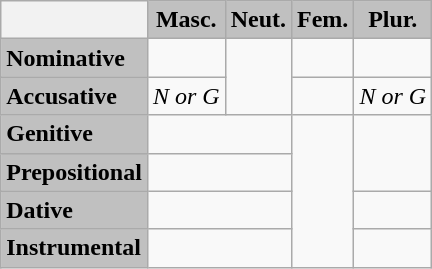<table class="wikitable" style="display: inline-table;">
<tr>
<th></th>
<th style="background:#C0C0C0">Masc.</th>
<th style="background:#C0C0C0">Neut.</th>
<th style="background:#C0C0C0">Fem.</th>
<th style="background:#C0C0C0">Plur.</th>
</tr>
<tr>
<td style="background:#C0C0C0"><strong>Nominative</strong></td>
<td></td>
<td rowspan="2"></td>
<td></td>
<td></td>
</tr>
<tr>
<td style="background:#C0C0C0"><strong>Accusative</strong></td>
<td><em>N or G</em></td>
<td></td>
<td><em>N or G</em></td>
</tr>
<tr>
<td style="background:#C0C0C0"><strong>Genitive</strong></td>
<td colspan="2"></td>
<td rowspan="4"></td>
<td rowspan="2"></td>
</tr>
<tr>
<td style="background:#C0C0C0"><strong>Prepositional</strong></td>
<td colspan="2"></td>
</tr>
<tr>
<td style="background:#C0C0C0"><strong>Dative</strong></td>
<td colspan="2"></td>
<td></td>
</tr>
<tr>
<td style="background:#C0C0C0"><strong>Instrumental</strong></td>
<td colspan="2"></td>
<td></td>
</tr>
</table>
